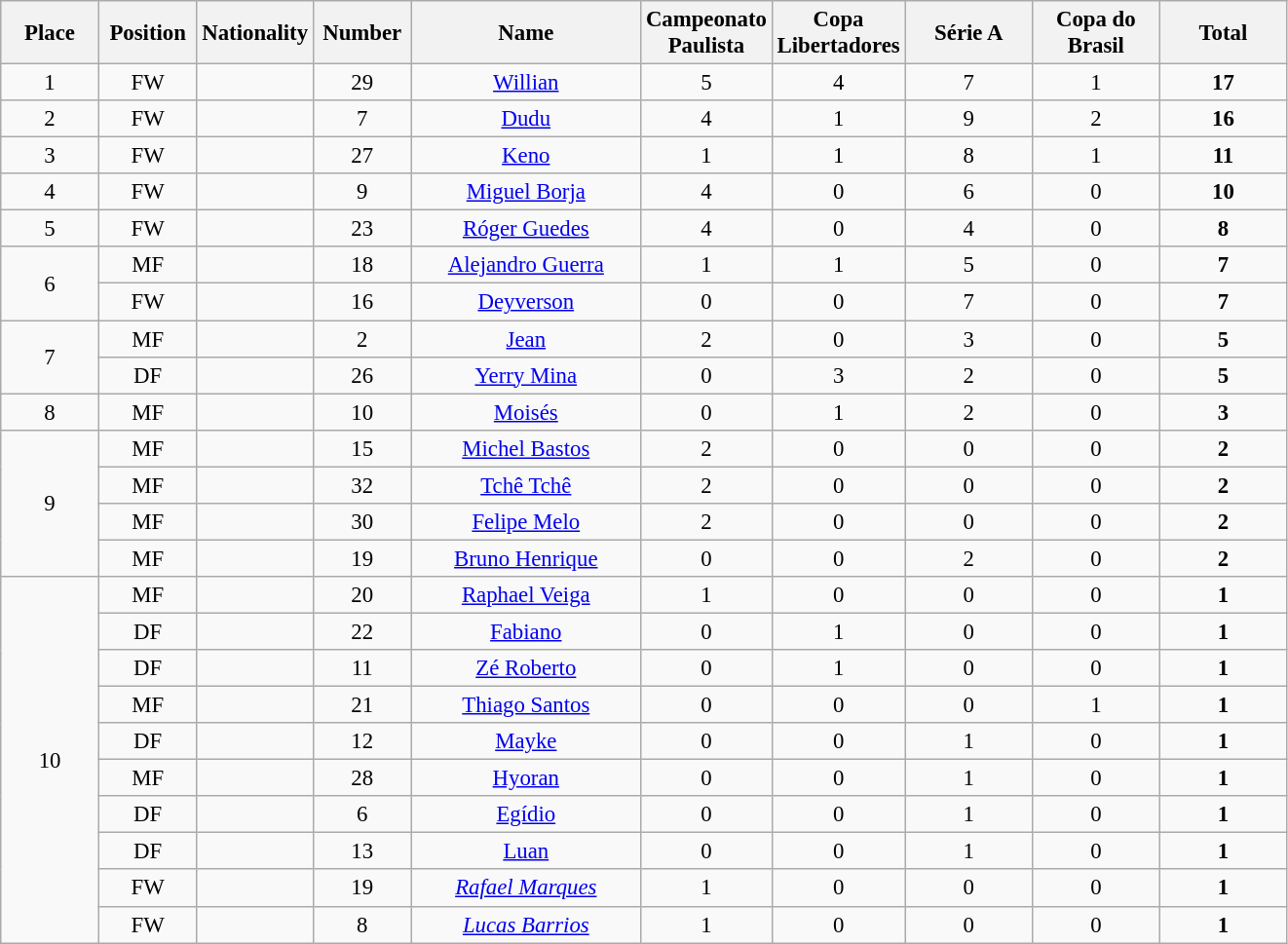<table class="wikitable" style="font-size: 95%; text-align: center;">
<tr>
<th width=60>Place</th>
<th width=60>Position</th>
<th width=60>Nationality</th>
<th width=60>Number</th>
<th width=150>Name</th>
<th width=80>Campeonato Paulista</th>
<th width=80>Copa Libertadores</th>
<th width=80>Série A</th>
<th width=80>Copa do Brasil</th>
<th width=80>Total</th>
</tr>
<tr>
<td>1</td>
<td>FW</td>
<td></td>
<td>29</td>
<td><a href='#'>Willian</a></td>
<td>5</td>
<td>4</td>
<td>7</td>
<td>1</td>
<td><strong>17</strong></td>
</tr>
<tr>
<td rowspan=1>2</td>
<td>FW</td>
<td></td>
<td>7</td>
<td><a href='#'>Dudu</a></td>
<td>4</td>
<td>1</td>
<td>9</td>
<td>2</td>
<td><strong>16</strong></td>
</tr>
<tr>
<td rowspan=1>3</td>
<td>FW</td>
<td></td>
<td>27</td>
<td><a href='#'>Keno</a></td>
<td>1</td>
<td>1</td>
<td>8</td>
<td>1</td>
<td><strong>11</strong></td>
</tr>
<tr>
<td rowspan=1>4</td>
<td>FW</td>
<td></td>
<td>9</td>
<td><a href='#'>Miguel Borja</a></td>
<td>4</td>
<td>0</td>
<td>6</td>
<td>0</td>
<td><strong>10</strong></td>
</tr>
<tr>
<td rowspan=1>5</td>
<td>FW</td>
<td></td>
<td>23</td>
<td><a href='#'>Róger Guedes</a></td>
<td>4</td>
<td>0</td>
<td>4</td>
<td>0</td>
<td><strong>8</strong></td>
</tr>
<tr>
<td rowspan=2>6</td>
<td>MF</td>
<td></td>
<td>18</td>
<td><a href='#'>Alejandro Guerra</a></td>
<td>1</td>
<td>1</td>
<td>5</td>
<td>0</td>
<td><strong>7</strong></td>
</tr>
<tr>
<td>FW</td>
<td></td>
<td>16</td>
<td><a href='#'>Deyverson</a></td>
<td>0</td>
<td>0</td>
<td>7</td>
<td>0</td>
<td><strong>7</strong></td>
</tr>
<tr>
<td rowspan=2>7</td>
<td>MF</td>
<td></td>
<td>2</td>
<td><a href='#'>Jean</a></td>
<td>2</td>
<td>0</td>
<td>3</td>
<td>0</td>
<td><strong>5</strong></td>
</tr>
<tr>
<td>DF</td>
<td></td>
<td>26</td>
<td><a href='#'>Yerry Mina</a></td>
<td>0</td>
<td>3</td>
<td>2</td>
<td>0</td>
<td><strong>5</strong></td>
</tr>
<tr>
<td rowspan=1>8</td>
<td>MF</td>
<td></td>
<td>10</td>
<td><a href='#'>Moisés</a></td>
<td>0</td>
<td>1</td>
<td>2</td>
<td>0</td>
<td><strong>3</strong></td>
</tr>
<tr>
<td rowspan=4>9</td>
<td>MF</td>
<td></td>
<td>15</td>
<td><a href='#'>Michel Bastos</a></td>
<td>2</td>
<td>0</td>
<td>0</td>
<td>0</td>
<td><strong>2</strong></td>
</tr>
<tr>
<td>MF</td>
<td></td>
<td>32</td>
<td><a href='#'>Tchê Tchê</a></td>
<td>2</td>
<td>0</td>
<td>0</td>
<td>0</td>
<td><strong>2</strong></td>
</tr>
<tr>
<td>MF</td>
<td></td>
<td>30</td>
<td><a href='#'>Felipe Melo</a></td>
<td>2</td>
<td>0</td>
<td>0</td>
<td>0</td>
<td><strong>2</strong></td>
</tr>
<tr>
<td>MF</td>
<td></td>
<td>19</td>
<td><a href='#'>Bruno Henrique</a></td>
<td>0</td>
<td>0</td>
<td>2</td>
<td>0</td>
<td><strong>2</strong></td>
</tr>
<tr>
<td rowspan=10>10</td>
<td>MF</td>
<td></td>
<td>20</td>
<td><a href='#'>Raphael Veiga</a></td>
<td>1</td>
<td>0</td>
<td>0</td>
<td>0</td>
<td><strong>1</strong></td>
</tr>
<tr>
<td>DF</td>
<td></td>
<td>22</td>
<td><a href='#'>Fabiano</a></td>
<td>0</td>
<td>1</td>
<td>0</td>
<td>0</td>
<td><strong>1</strong></td>
</tr>
<tr>
<td>DF</td>
<td></td>
<td>11</td>
<td><a href='#'>Zé Roberto</a></td>
<td>0</td>
<td>1</td>
<td>0</td>
<td>0</td>
<td><strong>1</strong></td>
</tr>
<tr>
<td>MF</td>
<td></td>
<td>21</td>
<td><a href='#'>Thiago Santos</a></td>
<td>0</td>
<td>0</td>
<td>0</td>
<td>1</td>
<td><strong>1</strong></td>
</tr>
<tr>
<td>DF</td>
<td></td>
<td>12</td>
<td><a href='#'>Mayke</a></td>
<td>0</td>
<td>0</td>
<td>1</td>
<td>0</td>
<td><strong>1</strong></td>
</tr>
<tr>
<td>MF</td>
<td></td>
<td>28</td>
<td><a href='#'>Hyoran</a></td>
<td>0</td>
<td>0</td>
<td>1</td>
<td>0</td>
<td><strong>1</strong></td>
</tr>
<tr>
<td>DF</td>
<td></td>
<td>6</td>
<td><a href='#'>Egídio</a></td>
<td>0</td>
<td>0</td>
<td>1</td>
<td>0</td>
<td><strong>1</strong></td>
</tr>
<tr>
<td>DF</td>
<td></td>
<td>13</td>
<td><a href='#'>Luan</a></td>
<td>0</td>
<td>0</td>
<td>1</td>
<td>0</td>
<td><strong>1</strong></td>
</tr>
<tr>
<td>FW</td>
<td></td>
<td>19</td>
<td><em><a href='#'>Rafael Marques</a></em></td>
<td>1</td>
<td>0</td>
<td>0</td>
<td>0</td>
<td><strong>1</strong></td>
</tr>
<tr>
<td>FW</td>
<td></td>
<td>8</td>
<td><em><a href='#'>Lucas Barrios</a></em></td>
<td>1</td>
<td>0</td>
<td>0</td>
<td>0</td>
<td><strong>1</strong></td>
</tr>
</table>
